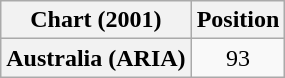<table class="wikitable plainrowheaders" style="text-align:center">
<tr>
<th scope="col">Chart (2001)</th>
<th scope="col">Position</th>
</tr>
<tr>
<th scope="row">Australia (ARIA)</th>
<td>93</td>
</tr>
</table>
